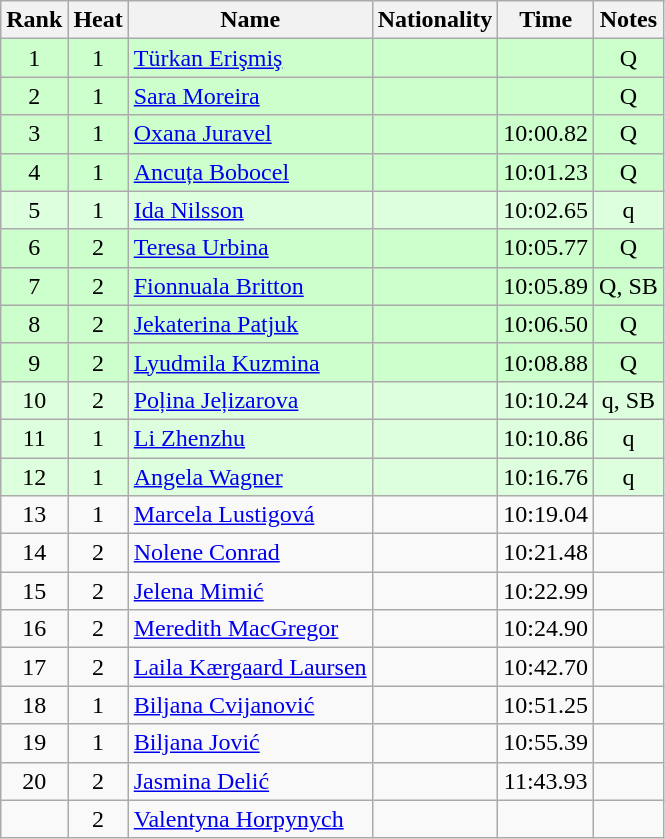<table class="wikitable sortable" style="text-align:center">
<tr>
<th>Rank</th>
<th>Heat</th>
<th>Name</th>
<th>Nationality</th>
<th>Time</th>
<th>Notes</th>
</tr>
<tr bgcolor=ccffcc>
<td>1</td>
<td>1</td>
<td align=left><a href='#'>Türkan Erişmiş</a></td>
<td align=left></td>
<td></td>
<td>Q</td>
</tr>
<tr bgcolor=ccffcc>
<td>2</td>
<td>1</td>
<td align=left><a href='#'>Sara Moreira</a></td>
<td align=left></td>
<td></td>
<td>Q</td>
</tr>
<tr bgcolor=ccffcc>
<td>3</td>
<td>1</td>
<td align=left><a href='#'>Oxana Juravel</a></td>
<td align=left></td>
<td>10:00.82</td>
<td>Q</td>
</tr>
<tr bgcolor=ccffcc>
<td>4</td>
<td>1</td>
<td align=left><a href='#'>Ancuța Bobocel</a></td>
<td align=left></td>
<td>10:01.23</td>
<td>Q</td>
</tr>
<tr bgcolor=ddffdd>
<td>5</td>
<td>1</td>
<td align=left><a href='#'>Ida Nilsson</a></td>
<td align=left></td>
<td>10:02.65</td>
<td>q</td>
</tr>
<tr bgcolor=ccffcc>
<td>6</td>
<td>2</td>
<td align=left><a href='#'>Teresa Urbina</a></td>
<td align=left></td>
<td>10:05.77</td>
<td>Q</td>
</tr>
<tr bgcolor=ccffcc>
<td>7</td>
<td>2</td>
<td align=left><a href='#'>Fionnuala Britton</a></td>
<td align=left></td>
<td>10:05.89</td>
<td>Q, SB</td>
</tr>
<tr bgcolor=ccffcc>
<td>8</td>
<td>2</td>
<td align=left><a href='#'>Jekaterina Patjuk</a></td>
<td align=left></td>
<td>10:06.50</td>
<td>Q</td>
</tr>
<tr bgcolor=ccffcc>
<td>9</td>
<td>2</td>
<td align=left><a href='#'>Lyudmila Kuzmina</a></td>
<td align=left></td>
<td>10:08.88</td>
<td>Q</td>
</tr>
<tr bgcolor=ddffdd>
<td>10</td>
<td>2</td>
<td align=left><a href='#'>Poļina Jeļizarova</a></td>
<td align=left></td>
<td>10:10.24</td>
<td>q, SB</td>
</tr>
<tr bgcolor=ddffdd>
<td>11</td>
<td>1</td>
<td align=left><a href='#'>Li Zhenzhu</a></td>
<td align=left></td>
<td>10:10.86</td>
<td>q</td>
</tr>
<tr bgcolor=ddffdd>
<td>12</td>
<td>1</td>
<td align=left><a href='#'>Angela Wagner</a></td>
<td align=left></td>
<td>10:16.76</td>
<td>q</td>
</tr>
<tr>
<td>13</td>
<td>1</td>
<td align=left><a href='#'>Marcela Lustigová</a></td>
<td align=left></td>
<td>10:19.04</td>
<td></td>
</tr>
<tr>
<td>14</td>
<td>2</td>
<td align=left><a href='#'>Nolene Conrad</a></td>
<td align=left></td>
<td>10:21.48</td>
<td></td>
</tr>
<tr>
<td>15</td>
<td>2</td>
<td align=left><a href='#'>Jelena Mimić</a></td>
<td align=left></td>
<td>10:22.99</td>
<td></td>
</tr>
<tr>
<td>16</td>
<td>2</td>
<td align=left><a href='#'>Meredith MacGregor</a></td>
<td align=left></td>
<td>10:24.90</td>
<td></td>
</tr>
<tr>
<td>17</td>
<td>2</td>
<td align=left><a href='#'>Laila Kærgaard Laursen</a></td>
<td align=left></td>
<td>10:42.70</td>
<td></td>
</tr>
<tr>
<td>18</td>
<td>1</td>
<td align=left><a href='#'>Biljana Cvijanović</a></td>
<td align=left></td>
<td>10:51.25</td>
<td></td>
</tr>
<tr>
<td>19</td>
<td>1</td>
<td align=left><a href='#'>Biljana Jović</a></td>
<td align=left></td>
<td>10:55.39</td>
<td></td>
</tr>
<tr>
<td>20</td>
<td>2</td>
<td align=left><a href='#'>Jasmina Delić</a></td>
<td align=left></td>
<td>11:43.93</td>
<td></td>
</tr>
<tr>
<td></td>
<td>2</td>
<td align=left><a href='#'>Valentyna Horpynych</a></td>
<td align=left></td>
<td></td>
<td></td>
</tr>
</table>
